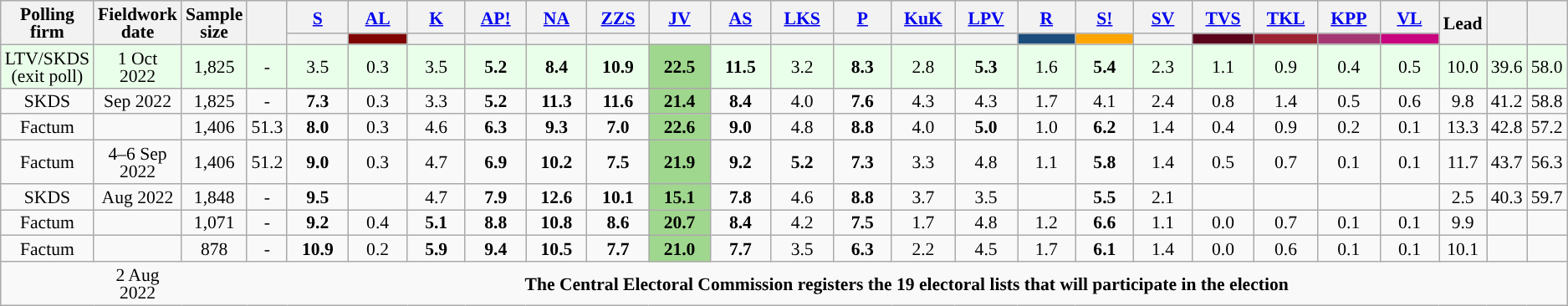<table class="wikitable sortable mw-datatable" style="text-align:center;font-size:90%;line-height:14px;">
<tr>
<th rowspan="2">Polling firm</th>
<th class="unsortable" rowspan="2">Fieldwork date</th>
<th class="unsortable" rowspan="2">Sample<br>size</th>
<th class="unsortable" rowspan="2"></th>
<th class="unsortable" style="width:50px;"><a href='#'>S</a></th>
<th class="unsortable" style="width:50px;"><a href='#'>AL</a></th>
<th class="unsortable" style="width:50px;"><a href='#'>K</a></th>
<th class="unsortable" style="width:50px;"><a href='#'>AP!</a></th>
<th class="unsortable" style="width:50px;"><a href='#'>NA</a></th>
<th class="unsortable" style="width:50px;"><a href='#'>ZZS</a></th>
<th class="unsortable" style="width:50px;"><a href='#'>JV</a></th>
<th class="unsortable" style="width:50px;"><a href='#'>AS</a></th>
<th class="unsortable" style="width:50px;"><a href='#'>LKS</a></th>
<th class="unsortable" style="width:50px;"><a href='#'>P</a></th>
<th class="unsortable" style="width:50px;"><a href='#'>KuK</a></th>
<th class="unsortable" style="width:50px;"><a href='#'>LPV</a></th>
<th class="unsortable" style="width:50px;"><a href='#'>R</a></th>
<th class="unsortable" style="width:50px;"><a href='#'>S!</a></th>
<th class="unsortable" style="width:50px;"><a href='#'>SV</a></th>
<th class="unsortable" style="width:50px;"><a href='#'>TVS</a></th>
<th class="unsortable" style="width:50px;"><a href='#'>TKL</a></th>
<th class="unsortable" style="width:50px;"><a href='#'>KPP</a></th>
<th class="unsortable" style="width:50px;"><a href='#'>VL</a></th>
<th class="unsortable" style="width:30px;" rowspan="2">Lead</th>
<th class="unsortable" style="width:20px;" rowspan="2"></th>
<th class="unsortable" style="width:20px;" rowspan="2"></th>
</tr>
<tr>
<th data-sort-type="number" style="background:"></th>
<th data-sort-type="number" style="background:#800404;"></th>
<th data-sort-type="number" style="background:"></th>
<th data-sort-type="number" style="background:"></th>
<th data-sort-type="number" style="background:"></th>
<th data-sort-type="number" style="background:"></th>
<th data-sort-type="number" style="background:"></th>
<th data-sort-type="number" style="background:"></th>
<th data-sort-type="number" style="background:"></th>
<th data-sort-type="number" style="background:"></th>
<th data-sort-type="number" style="background:"></th>
<th data-sort-type="number" style="background:"></th>
<th data-sort-type="number" style="background:#1B4D7D;"></th>
<th data-sort-type="number" style="background:#FFA500;"></th>
<th data-sort-type="number" style="background:"></th>
<th data-sort-type="number" style="background:#5B031B;"></th>
<th data-sort-type="number" style="background:#9C2334;"></th>
<th data-sort-type="number" style="background:#A53774;"></th>
<th data-sort-type="number" style="background:#C8057F;"></th>
</tr>
<tr style="background:#EAFFEA">
<td>LTV/SKDS (exit poll)</td>
<td>1 Oct 2022</td>
<td>1,825</td>
<td>-</td>
<td>3.5</td>
<td>0.3</td>
<td>3.5</td>
<td><strong>5.2</strong></td>
<td><strong>8.4</strong></td>
<td><strong>10.9</strong></td>
<td style="background:#A0D78E"><strong>22.5</strong></td>
<td><strong>11.5</strong></td>
<td>3.2</td>
<td><strong>8.3</strong></td>
<td>2.8</td>
<td><strong>5.3</strong></td>
<td>1.6</td>
<td><strong>5.4</strong></td>
<td>2.3</td>
<td>1.1</td>
<td>0.9</td>
<td>0.4</td>
<td>0.5</td>
<td style="background:">10.0</td>
<td>39.6</td>
<td>58.0</td>
</tr>
<tr>
<td>SKDS</td>
<td>Sep 2022</td>
<td>1,825</td>
<td>-</td>
<td><strong>7.3</strong></td>
<td>0.3</td>
<td>3.3</td>
<td><strong>5.2</strong></td>
<td><strong>11.3</strong></td>
<td><strong>11.6</strong></td>
<td style="background:#A0D78E"><strong>21.4</strong></td>
<td><strong>8.4</strong></td>
<td>4.0</td>
<td><strong>7.6</strong></td>
<td>4.3</td>
<td>4.3</td>
<td>1.7</td>
<td>4.1</td>
<td>2.4</td>
<td>0.8</td>
<td>1.4</td>
<td>0.5</td>
<td>0.6</td>
<td style="background:">9.8</td>
<td>41.2</td>
<td>58.8</td>
</tr>
<tr>
<td>Factum</td>
<td></td>
<td>1,406</td>
<td>51.3</td>
<td><strong>8.0</strong></td>
<td>0.3</td>
<td>4.6</td>
<td><strong>6.3</strong></td>
<td><strong>9.3</strong></td>
<td><strong>7.0</strong></td>
<td style="background:#A0D78E"><strong>22.6</strong></td>
<td><strong>9.0</strong></td>
<td>4.8</td>
<td><strong>8.8</strong></td>
<td>4.0</td>
<td><strong>5.0</strong></td>
<td>1.0</td>
<td><strong>6.2</strong></td>
<td>1.4</td>
<td>0.4</td>
<td>0.9</td>
<td>0.2</td>
<td>0.1</td>
<td style="background:">13.3</td>
<td>42.8</td>
<td>57.2</td>
</tr>
<tr>
<td>Factum</td>
<td>4–6 Sep 2022</td>
<td>1,406</td>
<td>51.2</td>
<td><strong>9.0</strong></td>
<td>0.3</td>
<td>4.7</td>
<td><strong>6.9</strong></td>
<td><strong>10.2</strong></td>
<td><strong>7.5</strong></td>
<td style="background:#A0D78E"><strong>21.9</strong></td>
<td><strong>9.2</strong></td>
<td><strong>5.2</strong></td>
<td><strong>7.3</strong></td>
<td>3.3</td>
<td>4.8</td>
<td>1.1</td>
<td><strong>5.8</strong></td>
<td>1.4</td>
<td>0.5</td>
<td>0.7</td>
<td>0.1</td>
<td>0.1</td>
<td style="background:">11.7</td>
<td>43.7</td>
<td>56.3</td>
</tr>
<tr>
<td>SKDS</td>
<td>Aug 2022</td>
<td>1,848</td>
<td>-</td>
<td><strong>9.5</strong></td>
<td></td>
<td>4.7</td>
<td><strong>7.9</strong></td>
<td><strong>12.6</strong></td>
<td><strong>10.1</strong></td>
<td style="background:#A0D78E"><strong>15.1</strong></td>
<td><strong>7.8</strong></td>
<td>4.6</td>
<td><strong>8.8</strong></td>
<td>3.7</td>
<td>3.5</td>
<td></td>
<td><strong>5.5</strong></td>
<td>2.1</td>
<td></td>
<td></td>
<td></td>
<td></td>
<td style="background:">2.5</td>
<td>40.3</td>
<td>59.7</td>
</tr>
<tr>
<td>Factum</td>
<td></td>
<td>1,071</td>
<td>-</td>
<td><strong>9.2</strong></td>
<td>0.4</td>
<td><strong>5.1</strong></td>
<td><strong>8.8</strong></td>
<td><strong>10.8</strong></td>
<td><strong>8.6</strong></td>
<td style="background:#A0D78E"><strong>20.7</strong></td>
<td><strong>8.4</strong></td>
<td>4.2</td>
<td><strong>7.5</strong></td>
<td>1.7</td>
<td>4.8</td>
<td>1.2</td>
<td><strong>6.6</strong></td>
<td>1.1</td>
<td>0.0</td>
<td>0.7</td>
<td>0.1</td>
<td>0.1</td>
<td style="background:">9.9</td>
<td></td>
<td></td>
</tr>
<tr>
<td>Factum</td>
<td></td>
<td>878</td>
<td>-</td>
<td><strong>10.9</strong></td>
<td>0.2</td>
<td><strong>5.9</strong></td>
<td><strong>9.4</strong></td>
<td><strong>10.5</strong></td>
<td><strong>7.7</strong></td>
<td style="background:#A0D78E"><strong>21.0</strong></td>
<td><strong>7.7</strong></td>
<td>3.5</td>
<td><strong>6.3</strong></td>
<td>2.2</td>
<td>4.5</td>
<td>1.7</td>
<td><strong>6.1</strong></td>
<td>1.4</td>
<td>0.0</td>
<td>0.6</td>
<td>0.1</td>
<td>0.1</td>
<td style="background:">10.1</td>
<td></td>
<td></td>
</tr>
<tr>
<td style="border-right-style:hidden;"></td>
<td style="border-right-style:hidden;">2 Aug 2022</td>
<td style="border-right-style:hidden;"></td>
<td colspan="23"><strong>The Central Electoral Commission registers the 19 electoral lists that will participate in the election</strong></td>
</tr>
</table>
